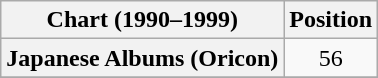<table class="wikitable plainrowheaders">
<tr>
<th>Chart (1990–1999)</th>
<th>Position</th>
</tr>
<tr>
<th scope="row">Japanese Albums (Oricon)</th>
<td style="text-align:center;">56</td>
</tr>
<tr>
</tr>
</table>
